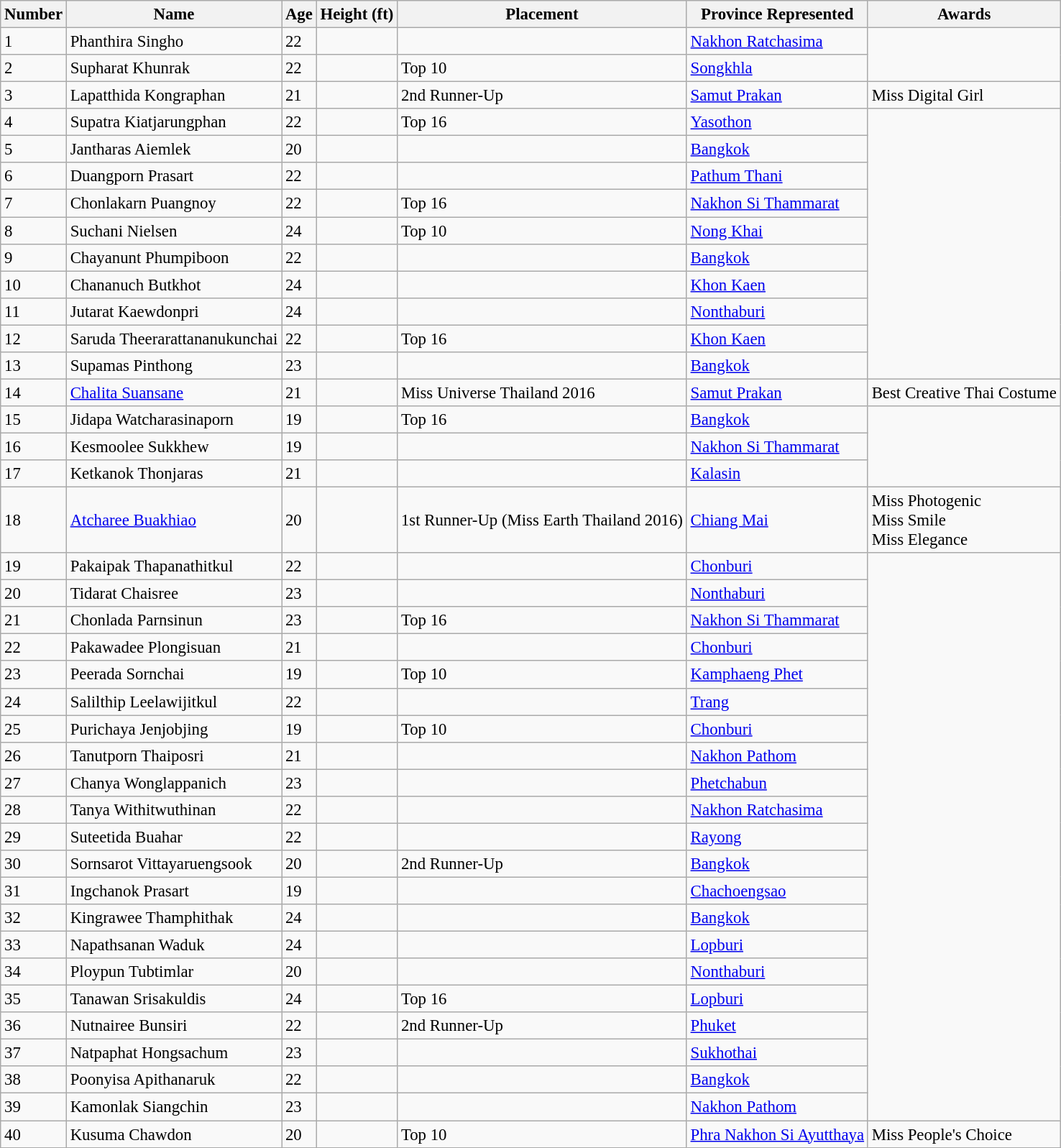<table class="wikitable sortable" style="font-size: 95%;">
<tr>
<th>Number</th>
<th>Name</th>
<th>Age</th>
<th>Height (ft)</th>
<th>Placement</th>
<th>Province Represented</th>
<th>Awards</th>
</tr>
<tr>
<td>1</td>
<td>Phanthira Singho</td>
<td>22</td>
<td></td>
<td></td>
<td><a href='#'>Nakhon Ratchasima</a></td>
</tr>
<tr>
<td>2</td>
<td>Supharat Khunrak</td>
<td>22</td>
<td></td>
<td>Top 10</td>
<td><a href='#'>Songkhla</a></td>
</tr>
<tr>
<td>3</td>
<td>Lapatthida Kongraphan</td>
<td>21</td>
<td></td>
<td>2nd Runner-Up</td>
<td><a href='#'>Samut Prakan</a></td>
<td>Miss Digital Girl</td>
</tr>
<tr>
<td>4</td>
<td>Supatra Kiatjarungphan</td>
<td>22</td>
<td></td>
<td>Top 16</td>
<td><a href='#'>Yasothon</a></td>
</tr>
<tr>
<td>5</td>
<td>Jantharas Aiemlek</td>
<td>20</td>
<td></td>
<td></td>
<td><a href='#'>Bangkok</a></td>
</tr>
<tr>
<td>6</td>
<td>Duangporn Prasart</td>
<td>22</td>
<td></td>
<td></td>
<td><a href='#'>Pathum Thani</a></td>
</tr>
<tr>
<td>7</td>
<td>Chonlakarn Puangnoy</td>
<td>22</td>
<td></td>
<td>Top 16</td>
<td><a href='#'>Nakhon Si Thammarat</a></td>
</tr>
<tr>
<td>8</td>
<td>Suchani Nielsen</td>
<td>24</td>
<td></td>
<td>Top 10</td>
<td><a href='#'>Nong Khai</a></td>
</tr>
<tr>
<td>9</td>
<td>Chayanunt Phumpiboon</td>
<td>22</td>
<td></td>
<td></td>
<td><a href='#'>Bangkok</a></td>
</tr>
<tr>
<td>10</td>
<td>Chananuch Butkhot</td>
<td>24</td>
<td></td>
<td></td>
<td><a href='#'>Khon Kaen</a></td>
</tr>
<tr>
<td>11</td>
<td>Jutarat Kaewdonpri</td>
<td>24</td>
<td></td>
<td></td>
<td><a href='#'>Nonthaburi</a></td>
</tr>
<tr>
<td>12</td>
<td>Saruda Theerarattananukunchai</td>
<td>22</td>
<td></td>
<td>Top 16</td>
<td><a href='#'>Khon Kaen</a></td>
</tr>
<tr>
<td>13</td>
<td>Supamas Pinthong</td>
<td>23</td>
<td></td>
<td></td>
<td><a href='#'>Bangkok</a></td>
</tr>
<tr>
<td>14</td>
<td><a href='#'>Chalita Suansane</a></td>
<td>21</td>
<td></td>
<td>Miss Universe Thailand 2016</td>
<td><a href='#'>Samut Prakan</a></td>
<td>Best Creative Thai Costume</td>
</tr>
<tr>
<td>15</td>
<td>Jidapa Watcharasinaporn</td>
<td>19</td>
<td></td>
<td>Top 16</td>
<td><a href='#'>Bangkok</a></td>
</tr>
<tr>
<td>16</td>
<td>Kesmoolee Sukkhew</td>
<td>19</td>
<td></td>
<td></td>
<td><a href='#'>Nakhon Si Thammarat</a></td>
</tr>
<tr>
<td>17</td>
<td>Ketkanok Thonjaras</td>
<td>21</td>
<td></td>
<td></td>
<td><a href='#'>Kalasin</a></td>
</tr>
<tr>
<td>18</td>
<td><a href='#'>Atcharee Buakhiao</a></td>
<td>20</td>
<td></td>
<td>1st Runner-Up (Miss Earth Thailand 2016)</td>
<td><a href='#'>Chiang Mai</a></td>
<td>Miss Photogenic<br> Miss Smile <br> Miss Elegance <br></td>
</tr>
<tr>
<td>19</td>
<td>Pakaipak Thapanathitkul</td>
<td>22</td>
<td></td>
<td></td>
<td><a href='#'>Chonburi</a></td>
</tr>
<tr>
<td>20</td>
<td>Tidarat Chaisree</td>
<td>23</td>
<td></td>
<td></td>
<td><a href='#'>Nonthaburi</a></td>
</tr>
<tr>
<td>21</td>
<td>Chonlada Parnsinun</td>
<td>23</td>
<td></td>
<td>Top 16</td>
<td><a href='#'>Nakhon Si Thammarat</a></td>
</tr>
<tr>
<td>22</td>
<td>Pakawadee Plongisuan</td>
<td>21</td>
<td></td>
<td></td>
<td><a href='#'>Chonburi</a></td>
</tr>
<tr>
<td>23</td>
<td>Peerada Sornchai</td>
<td>19</td>
<td></td>
<td>Top 10</td>
<td><a href='#'>Kamphaeng Phet</a></td>
</tr>
<tr>
<td>24</td>
<td>Salilthip Leelawijitkul</td>
<td>22</td>
<td></td>
<td></td>
<td><a href='#'>Trang</a></td>
</tr>
<tr>
<td>25</td>
<td>Purichaya Jenjobjing</td>
<td>19</td>
<td></td>
<td>Top 10</td>
<td><a href='#'>Chonburi</a></td>
</tr>
<tr>
<td>26</td>
<td>Tanutporn Thaiposri</td>
<td>21</td>
<td></td>
<td></td>
<td><a href='#'>Nakhon Pathom</a></td>
</tr>
<tr>
<td>27</td>
<td>Chanya Wonglappanich</td>
<td>23</td>
<td></td>
<td></td>
<td><a href='#'>Phetchabun</a></td>
</tr>
<tr>
<td>28</td>
<td>Tanya Withitwuthinan</td>
<td>22</td>
<td></td>
<td></td>
<td><a href='#'>Nakhon Ratchasima</a></td>
</tr>
<tr>
<td>29</td>
<td>Suteetida Buahar</td>
<td>22</td>
<td></td>
<td></td>
<td><a href='#'>Rayong</a></td>
</tr>
<tr>
<td>30</td>
<td>Sornsarot Vittayaruengsook</td>
<td>20</td>
<td></td>
<td>2nd Runner-Up</td>
<td><a href='#'>Bangkok</a></td>
</tr>
<tr>
<td>31</td>
<td>Ingchanok Prasart</td>
<td>19</td>
<td></td>
<td></td>
<td><a href='#'>Chachoengsao</a></td>
</tr>
<tr>
<td>32</td>
<td>Kingrawee Thamphithak</td>
<td>24</td>
<td></td>
<td></td>
<td><a href='#'>Bangkok</a></td>
</tr>
<tr>
<td>33</td>
<td>Napathsanan Waduk</td>
<td>24</td>
<td></td>
<td></td>
<td><a href='#'>Lopburi</a></td>
</tr>
<tr>
<td>34</td>
<td>Ploypun Tubtimlar</td>
<td>20</td>
<td></td>
<td></td>
<td><a href='#'>Nonthaburi</a></td>
</tr>
<tr>
<td>35</td>
<td>Tanawan Srisakuldis</td>
<td>24</td>
<td></td>
<td>Top 16</td>
<td><a href='#'>Lopburi</a></td>
</tr>
<tr>
<td>36</td>
<td>Nutnairee Bunsiri</td>
<td>22</td>
<td></td>
<td>2nd Runner-Up</td>
<td><a href='#'>Phuket</a></td>
</tr>
<tr>
<td>37</td>
<td>Natpaphat Hongsachum</td>
<td>23</td>
<td></td>
<td></td>
<td><a href='#'>Sukhothai</a></td>
</tr>
<tr>
<td>38</td>
<td>Poonyisa Apithanaruk</td>
<td>22</td>
<td></td>
<td></td>
<td><a href='#'>Bangkok</a></td>
</tr>
<tr>
<td>39</td>
<td>Kamonlak Siangchin</td>
<td>23</td>
<td></td>
<td></td>
<td><a href='#'>Nakhon Pathom</a></td>
</tr>
<tr>
<td>40</td>
<td>Kusuma Chawdon</td>
<td>20</td>
<td></td>
<td>Top 10</td>
<td><a href='#'>Phra Nakhon Si Ayutthaya</a></td>
<td>Miss People's Choice</td>
</tr>
</table>
